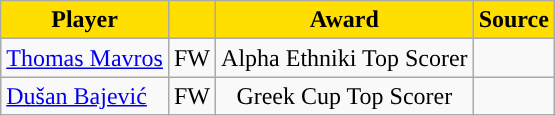<table class="wikitable">
<tr>
<th style="background:#FFDE00">Player</th>
<th style="background:#FFDE00"></th>
<th style="background:#FFDE00">Award</th>
<th style="background:#FFDE00">Source</th>
</tr>
<tr>
<td> <a href='#'>Thomas Mavros</a></td>
<td align="center">FW</td>
<td align="center">Alpha Ethniki Top Scorer</td>
<td align="center"></td>
</tr>
<tr>
<td> <a href='#'>Dušan Bajević</a></td>
<td align="center">FW</td>
<td align="center">Greek Cup Top Scorer</td>
<td align="center"></td>
</tr>
</table>
